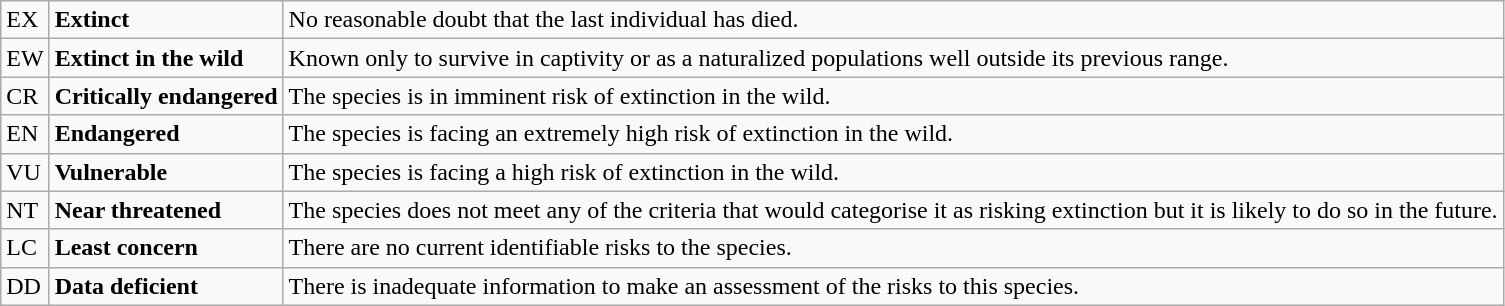<table class="wikitable" style="text-align:left">
<tr>
<td>EX</td>
<td><strong>Extinct</strong></td>
<td>No reasonable doubt that the last individual has died.</td>
</tr>
<tr>
<td>EW</td>
<td><strong>Extinct in the wild</strong></td>
<td>Known only to survive in captivity or as a naturalized populations well outside its previous range.</td>
</tr>
<tr>
<td>CR</td>
<td><strong>Critically endangered</strong></td>
<td>The species is in imminent risk of extinction in the wild.</td>
</tr>
<tr>
<td>EN</td>
<td><strong>Endangered</strong></td>
<td>The species is facing an extremely high risk of extinction in the wild.</td>
</tr>
<tr>
<td>VU</td>
<td><strong>Vulnerable</strong></td>
<td>The species is facing a high risk of extinction in the wild.</td>
</tr>
<tr>
<td>NT</td>
<td><strong>Near threatened</strong></td>
<td>The species does not meet any of the criteria that would categorise it as risking extinction but it is likely to do so in the future.</td>
</tr>
<tr>
<td>LC</td>
<td><strong>Least concern</strong></td>
<td>There are no current identifiable risks to the species.</td>
</tr>
<tr>
<td>DD</td>
<td><strong>Data deficient</strong></td>
<td>There is inadequate information to make an assessment of the risks to this species.</td>
</tr>
</table>
